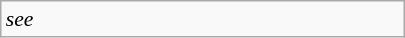<table class="wikitable floatright" style="font-size: 0.9em; width: 270px">
<tr>
<td><em>see </em></td>
</tr>
</table>
